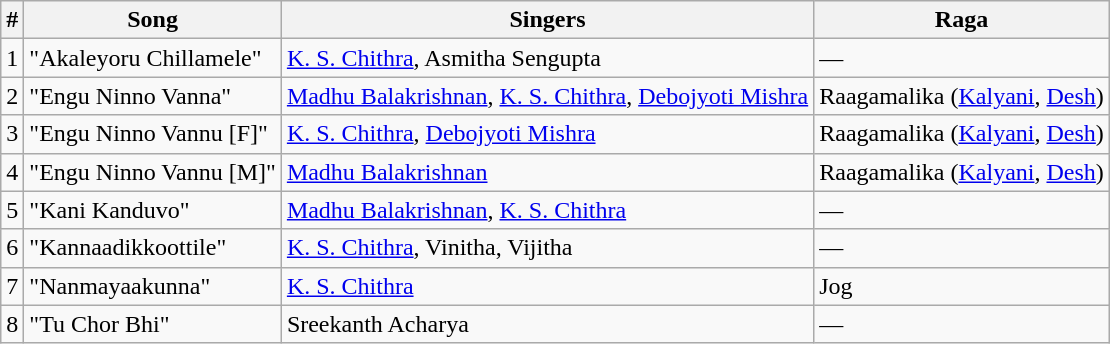<table class="wikitable">
<tr>
<th>#</th>
<th>Song</th>
<th>Singers</th>
<th>Raga</th>
</tr>
<tr>
<td>1</td>
<td>"Akaleyoru Chillamele"</td>
<td><a href='#'>K. S. Chithra</a>, Asmitha Sengupta</td>
<td>—</td>
</tr>
<tr>
<td>2</td>
<td>"Engu Ninno Vanna"</td>
<td><a href='#'>Madhu Balakrishnan</a>, <a href='#'>K. S. Chithra</a>, <a href='#'>Debojyoti Mishra</a></td>
<td>Raagamalika (<a href='#'>Kalyani</a>, <a href='#'>Desh</a>)</td>
</tr>
<tr>
<td>3</td>
<td>"Engu Ninno Vannu [F]"</td>
<td><a href='#'>K. S. Chithra</a>, <a href='#'>Debojyoti Mishra</a></td>
<td>Raagamalika (<a href='#'>Kalyani</a>, <a href='#'>Desh</a>)</td>
</tr>
<tr>
<td>4</td>
<td>"Engu Ninno Vannu [M]"</td>
<td><a href='#'>Madhu Balakrishnan</a></td>
<td>Raagamalika (<a href='#'>Kalyani</a>, <a href='#'>Desh</a>)</td>
</tr>
<tr>
<td>5</td>
<td>"Kani Kanduvo"</td>
<td><a href='#'>Madhu Balakrishnan</a>, <a href='#'>K. S. Chithra</a></td>
<td>—</td>
</tr>
<tr>
<td>6</td>
<td>"Kannaadikkoottile"</td>
<td><a href='#'>K. S. Chithra</a>, Vinitha, Vijitha</td>
<td>—</td>
</tr>
<tr>
<td>7</td>
<td>"Nanmayaakunna"</td>
<td><a href='#'>K. S. Chithra</a></td>
<td>Jog</td>
</tr>
<tr>
<td>8</td>
<td>"Tu Chor Bhi"</td>
<td>Sreekanth Acharya</td>
<td>—</td>
</tr>
</table>
